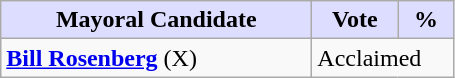<table class="wikitable">
<tr>
<th style="background:#ddf; width:200px;">Mayoral Candidate</th>
<th style="background:#ddf; width:50px;">Vote</th>
<th style="background:#ddf; width:30px;">%</th>
</tr>
<tr>
<td><strong><a href='#'>Bill Rosenberg</a></strong> (X)</td>
<td colspan="2">Acclaimed</td>
</tr>
</table>
